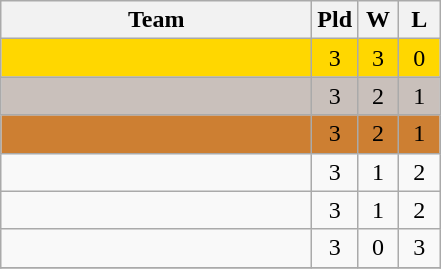<table class="wikitable" style="text-align:center">
<tr>
<th width="200">Team</th>
<th width="20">Pld</th>
<th width="20">W</th>
<th width="20">L</th>
</tr>
<tr style="background:#FFD700">
<td align=left></td>
<td>3</td>
<td>3</td>
<td>0</td>
</tr>
<tr style="background:#C9C0BB">
<td align=left></td>
<td>3</td>
<td>2</td>
<td>1</td>
</tr>
<tr style="background:#CD7F32">
<td align=left></td>
<td>3</td>
<td>2</td>
<td>1</td>
</tr>
<tr>
<td align=left></td>
<td>3</td>
<td>1</td>
<td>2</td>
</tr>
<tr>
<td align=left></td>
<td>3</td>
<td>1</td>
<td>2</td>
</tr>
<tr>
<td align=left></td>
<td>3</td>
<td>0</td>
<td>3</td>
</tr>
<tr>
</tr>
</table>
